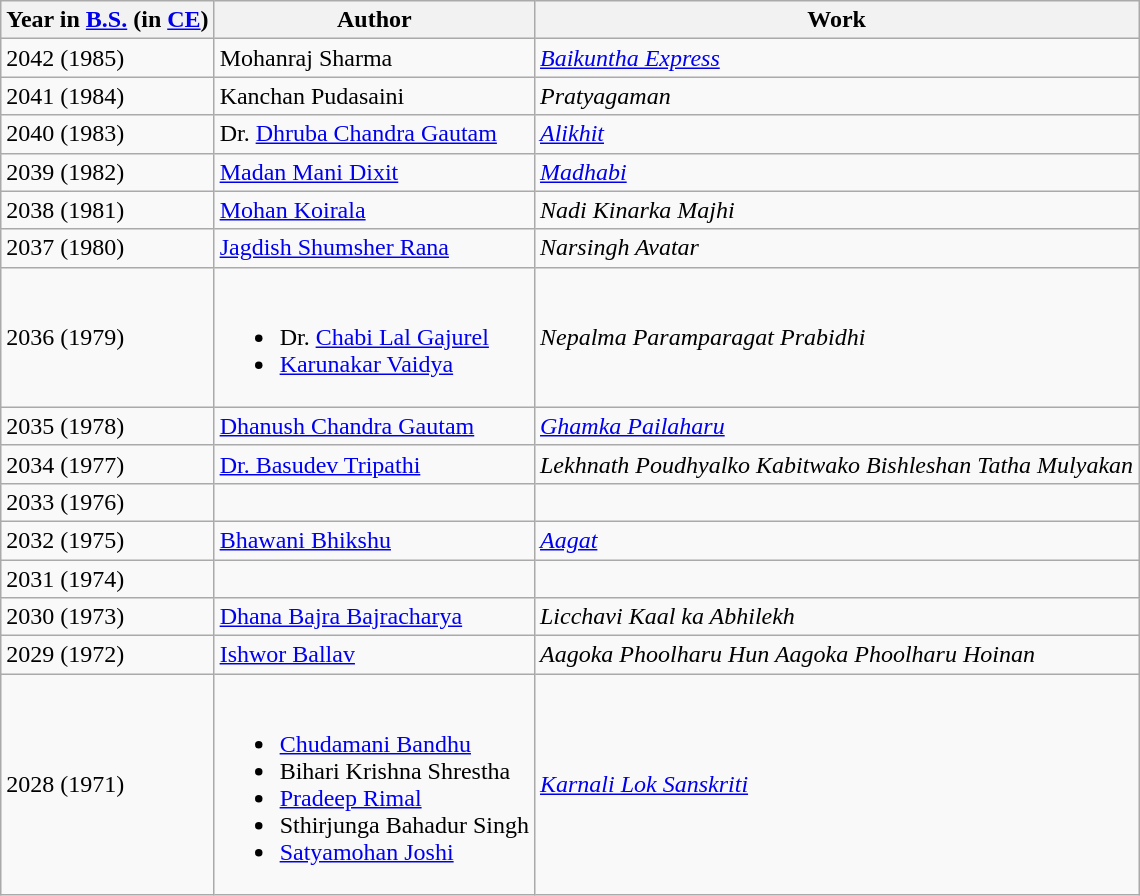<table class="wikitable sortable mw-collapsible">
<tr>
<th style="font-weight:bold;">Year in <a href='#'>B.S.</a> (in <a href='#'>CE</a>)</th>
<th style="font-weight:bold;">Author</th>
<th style="font-weight:bold;">Work</th>
</tr>
<tr>
<td>2042 (1985)</td>
<td>Mohanraj Sharma</td>
<td><em><a href='#'>Baikuntha Express</a></em></td>
</tr>
<tr>
<td>2041 (1984)</td>
<td>Kanchan Pudasaini</td>
<td><em>Pratyagaman</em></td>
</tr>
<tr>
<td>2040 (1983)</td>
<td>Dr. <a href='#'>Dhruba Chandra Gautam</a></td>
<td><em><a href='#'>Alikhit</a></em></td>
</tr>
<tr>
<td>2039 (1982)</td>
<td><a href='#'>Madan Mani Dixit</a></td>
<td><em><a href='#'>Madhabi</a></em></td>
</tr>
<tr>
<td>2038 (1981)</td>
<td><a href='#'>Mohan Koirala</a></td>
<td><em>Nadi Kinarka Majhi</em></td>
</tr>
<tr>
<td>2037 (1980)</td>
<td><a href='#'>Jagdish Shumsher Rana</a></td>
<td><em>Narsingh Avatar</em></td>
</tr>
<tr>
<td>2036 (1979)</td>
<td><br><ul><li>Dr. <a href='#'>Chabi Lal Gajurel</a></li><li><a href='#'>Karunakar Vaidya</a></li></ul></td>
<td><em>Nepalma Paramparagat Prabidhi</em></td>
</tr>
<tr>
<td>2035 (1978)</td>
<td><a href='#'>Dhanush Chandra Gautam</a></td>
<td><em><a href='#'>Ghamka Pailaharu</a></em></td>
</tr>
<tr>
<td>2034 (1977)</td>
<td><a href='#'>Dr. Basudev Tripathi</a></td>
<td><em>Lekhnath Poudhyalko Kabitwako Bishleshan Tatha Mulyakan</em></td>
</tr>
<tr>
<td>2033 (1976)</td>
<td></td>
<td></td>
</tr>
<tr>
<td>2032 (1975)</td>
<td><a href='#'>Bhawani Bhikshu</a></td>
<td><em><a href='#'>Aagat</a></em></td>
</tr>
<tr>
<td>2031 (1974)</td>
<td></td>
<td></td>
</tr>
<tr>
<td>2030 (1973)</td>
<td><a href='#'>Dhana Bajra Bajracharya</a></td>
<td><em>Licchavi Kaal ka Abhilekh</em></td>
</tr>
<tr>
<td>2029 (1972)</td>
<td><a href='#'>Ishwor Ballav</a></td>
<td><em>Aagoka Phoolharu Hun Aagoka Phoolharu Hoinan</em></td>
</tr>
<tr>
<td>2028 (1971)</td>
<td><br><ul><li><a href='#'>Chudamani Bandhu</a></li><li>Bihari Krishna Shrestha</li><li><a href='#'>Pradeep Rimal</a></li><li>Sthirjunga Bahadur Singh</li><li><a href='#'>Satyamohan Joshi</a></li></ul></td>
<td><em><a href='#'>Karnali Lok Sanskriti</a></em></td>
</tr>
</table>
